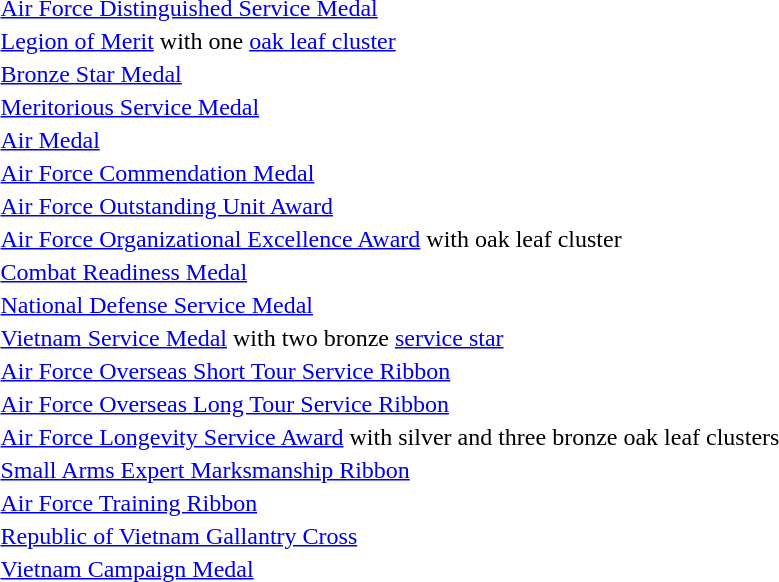<table>
<tr>
<td></td>
<td><a href='#'>Air Force Distinguished Service Medal</a></td>
</tr>
<tr>
<td></td>
<td><a href='#'>Legion of Merit</a> with one <a href='#'>oak leaf cluster</a></td>
</tr>
<tr>
<td></td>
<td><a href='#'>Bronze Star Medal</a></td>
</tr>
<tr>
<td></td>
<td><a href='#'>Meritorious Service Medal</a></td>
</tr>
<tr>
<td></td>
<td><a href='#'>Air Medal</a></td>
</tr>
<tr>
<td></td>
<td><a href='#'>Air Force Commendation Medal</a></td>
</tr>
<tr>
<td></td>
<td><a href='#'>Air Force Outstanding Unit Award</a></td>
</tr>
<tr>
<td></td>
<td><a href='#'>Air Force Organizational Excellence Award</a> with oak leaf cluster</td>
</tr>
<tr>
<td></td>
<td><a href='#'>Combat Readiness Medal</a></td>
</tr>
<tr>
<td></td>
<td><a href='#'>National Defense Service Medal</a></td>
</tr>
<tr>
<td></td>
<td><a href='#'>Vietnam Service Medal</a> with two bronze <a href='#'>service star</a></td>
</tr>
<tr>
<td></td>
<td><a href='#'>Air Force Overseas Short Tour Service Ribbon</a></td>
</tr>
<tr>
<td></td>
<td><a href='#'>Air Force Overseas Long Tour Service Ribbon</a></td>
</tr>
<tr>
<td></td>
<td><a href='#'>Air Force Longevity Service Award</a> with silver and three bronze oak leaf clusters</td>
</tr>
<tr>
<td></td>
<td><a href='#'>Small Arms Expert Marksmanship Ribbon</a></td>
</tr>
<tr>
<td></td>
<td><a href='#'>Air Force Training Ribbon</a></td>
</tr>
<tr>
<td></td>
<td><a href='#'>Republic of Vietnam Gallantry Cross</a></td>
</tr>
<tr>
<td></td>
<td><a href='#'>Vietnam Campaign Medal</a></td>
</tr>
</table>
